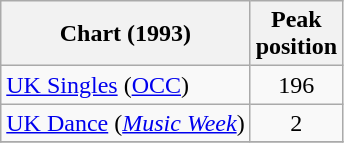<table class="wikitable sortable">
<tr>
<th>Chart (1993)</th>
<th>Peak<br>position</th>
</tr>
<tr>
<td align="left"><a href='#'>UK Singles</a> (<a href='#'>OCC</a>)</td>
<td align="center">196</td>
</tr>
<tr>
<td align="left"><a href='#'>UK Dance</a> (<em><a href='#'>Music Week</a></em>)</td>
<td align="center">2</td>
</tr>
<tr>
</tr>
</table>
